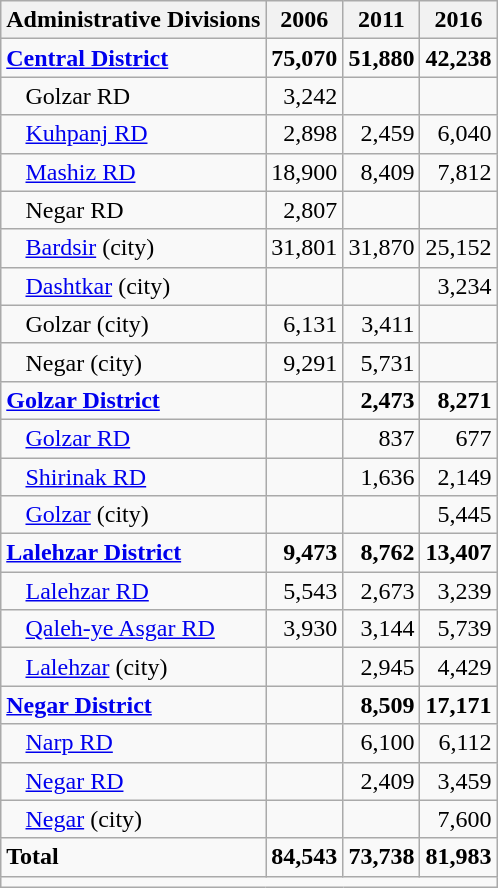<table class="wikitable">
<tr>
<th>Administrative Divisions</th>
<th>2006</th>
<th>2011</th>
<th>2016</th>
</tr>
<tr>
<td><strong><a href='#'>Central District</a></strong></td>
<td style="text-align: right;"><strong>75,070</strong></td>
<td style="text-align: right;"><strong>51,880</strong></td>
<td style="text-align: right;"><strong>42,238</strong></td>
</tr>
<tr>
<td style="padding-left: 1em;">Golzar RD</td>
<td style="text-align: right;">3,242</td>
<td style="text-align: right;"></td>
<td style="text-align: right;"></td>
</tr>
<tr>
<td style="padding-left: 1em;"><a href='#'>Kuhpanj RD</a></td>
<td style="text-align: right;">2,898</td>
<td style="text-align: right;">2,459</td>
<td style="text-align: right;">6,040</td>
</tr>
<tr>
<td style="padding-left: 1em;"><a href='#'>Mashiz RD</a></td>
<td style="text-align: right;">18,900</td>
<td style="text-align: right;">8,409</td>
<td style="text-align: right;">7,812</td>
</tr>
<tr>
<td style="padding-left: 1em;">Negar RD</td>
<td style="text-align: right;">2,807</td>
<td style="text-align: right;"></td>
<td style="text-align: right;"></td>
</tr>
<tr>
<td style="padding-left: 1em;"><a href='#'>Bardsir</a> (city)</td>
<td style="text-align: right;">31,801</td>
<td style="text-align: right;">31,870</td>
<td style="text-align: right;">25,152</td>
</tr>
<tr>
<td style="padding-left: 1em;"><a href='#'>Dashtkar</a> (city)</td>
<td style="text-align: right;"></td>
<td style="text-align: right;"></td>
<td style="text-align: right;">3,234</td>
</tr>
<tr>
<td style="padding-left: 1em;">Golzar (city)</td>
<td style="text-align: right;">6,131</td>
<td style="text-align: right;">3,411</td>
<td style="text-align: right;"></td>
</tr>
<tr>
<td style="padding-left: 1em;">Negar (city)</td>
<td style="text-align: right;">9,291</td>
<td style="text-align: right;">5,731</td>
<td style="text-align: right;"></td>
</tr>
<tr>
<td><strong><a href='#'>Golzar District</a></strong></td>
<td style="text-align: right;"></td>
<td style="text-align: right;"><strong>2,473</strong></td>
<td style="text-align: right;"><strong>8,271</strong></td>
</tr>
<tr>
<td style="padding-left: 1em;"><a href='#'>Golzar RD</a></td>
<td style="text-align: right;"></td>
<td style="text-align: right;">837</td>
<td style="text-align: right;">677</td>
</tr>
<tr>
<td style="padding-left: 1em;"><a href='#'>Shirinak RD</a></td>
<td style="text-align: right;"></td>
<td style="text-align: right;">1,636</td>
<td style="text-align: right;">2,149</td>
</tr>
<tr>
<td style="padding-left: 1em;"><a href='#'>Golzar</a> (city)</td>
<td style="text-align: right;"></td>
<td style="text-align: right;"></td>
<td style="text-align: right;">5,445</td>
</tr>
<tr>
<td><strong><a href='#'>Lalehzar District</a></strong></td>
<td style="text-align: right;"><strong>9,473</strong></td>
<td style="text-align: right;"><strong>8,762</strong></td>
<td style="text-align: right;"><strong>13,407</strong></td>
</tr>
<tr>
<td style="padding-left: 1em;"><a href='#'>Lalehzar RD</a></td>
<td style="text-align: right;">5,543</td>
<td style="text-align: right;">2,673</td>
<td style="text-align: right;">3,239</td>
</tr>
<tr>
<td style="padding-left: 1em;"><a href='#'>Qaleh-ye Asgar RD</a></td>
<td style="text-align: right;">3,930</td>
<td style="text-align: right;">3,144</td>
<td style="text-align: right;">5,739</td>
</tr>
<tr>
<td style="padding-left: 1em;"><a href='#'>Lalehzar</a> (city)</td>
<td style="text-align: right;"></td>
<td style="text-align: right;">2,945</td>
<td style="text-align: right;">4,429</td>
</tr>
<tr>
<td><strong><a href='#'>Negar District</a></strong></td>
<td style="text-align: right;"></td>
<td style="text-align: right;"><strong>8,509</strong></td>
<td style="text-align: right;"><strong>17,171</strong></td>
</tr>
<tr>
<td style="padding-left: 1em;"><a href='#'>Narp RD</a></td>
<td style="text-align: right;"></td>
<td style="text-align: right;">6,100</td>
<td style="text-align: right;">6,112</td>
</tr>
<tr>
<td style="padding-left: 1em;"><a href='#'>Negar RD</a></td>
<td style="text-align: right;"></td>
<td style="text-align: right;">2,409</td>
<td style="text-align: right;">3,459</td>
</tr>
<tr>
<td style="padding-left: 1em;"><a href='#'>Negar</a> (city)</td>
<td style="text-align: right;"></td>
<td style="text-align: right;"></td>
<td style="text-align: right;">7,600</td>
</tr>
<tr>
<td><strong>Total</strong></td>
<td style="text-align: right;"><strong>84,543</strong></td>
<td style="text-align: right;"><strong>73,738</strong></td>
<td style="text-align: right;"><strong>81,983</strong></td>
</tr>
<tr>
<td colspan=4></td>
</tr>
</table>
